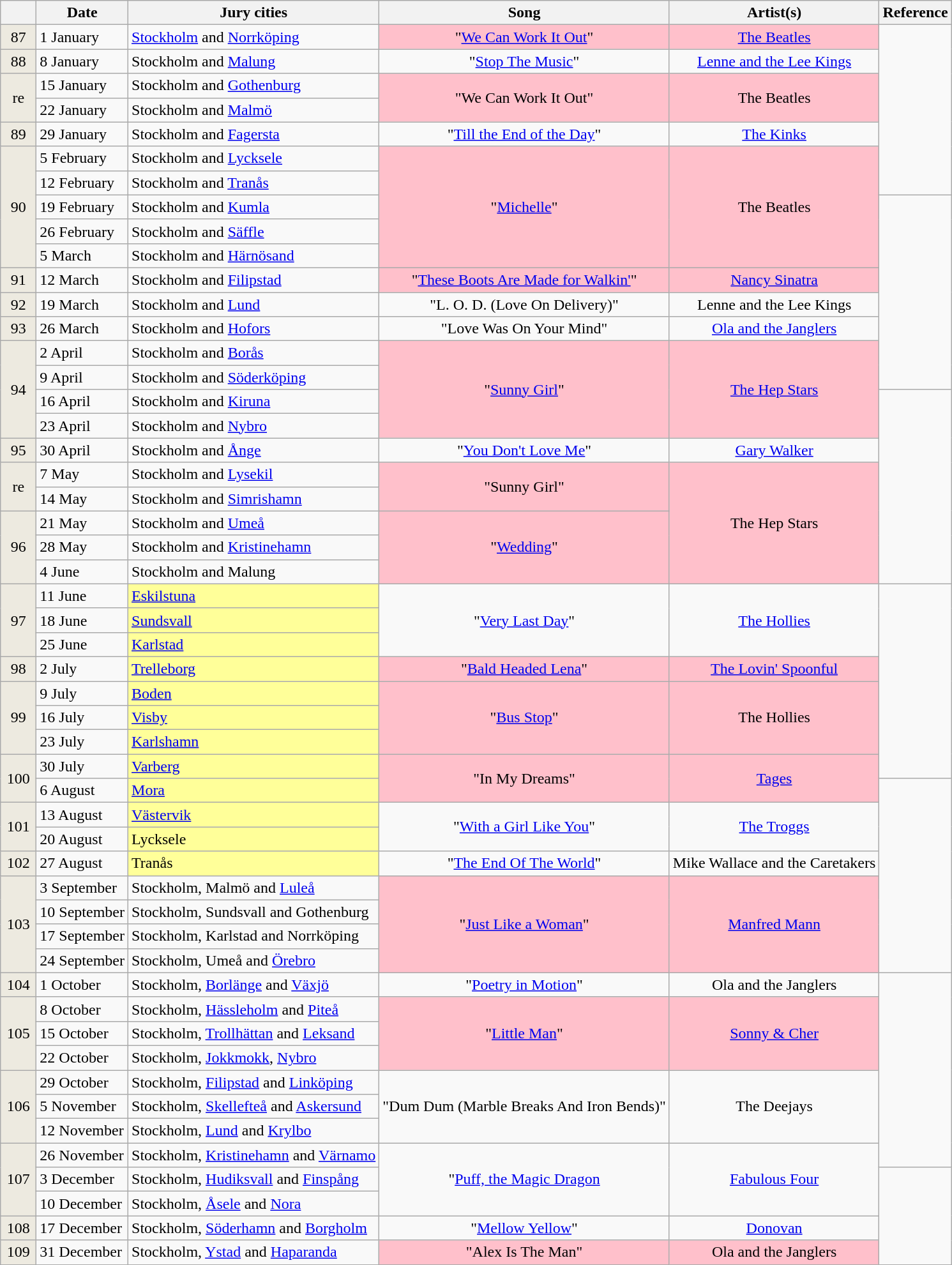<table class="wikitable">
<tr>
<th width="30"></th>
<th>Date</th>
<th>Jury cities</th>
<th>Song</th>
<th>Artist(s)</th>
<th>Reference</th>
</tr>
<tr>
<td align="center" bgcolor="#EDEAE0">87</td>
<td>1 January</td>
<td><a href='#'>Stockholm</a> and <a href='#'>Norrköping</a></td>
<td align="center" bgcolor="pink">"<a href='#'>We Can Work It Out</a>"</td>
<td align="center" bgcolor="pink"><a href='#'>The Beatles</a></td>
<td rowspan="7" align="center"></td>
</tr>
<tr>
<td align="center" bgcolor="#EDEAE0">88</td>
<td>8 January</td>
<td>Stockholm and <a href='#'>Malung</a></td>
<td align="center">"<a href='#'>Stop The Music</a>"</td>
<td align="center"><a href='#'>Lenne and the Lee Kings</a></td>
</tr>
<tr>
<td rowspan="2" align="center" bgcolor="#EDEAE0">re</td>
<td>15 January</td>
<td>Stockholm and <a href='#'>Gothenburg</a></td>
<td rowspan="2" align="center" bgcolor="pink">"We Can Work It Out"</td>
<td rowspan="2" align="center" bgcolor="pink">The Beatles</td>
</tr>
<tr>
<td>22 January</td>
<td>Stockholm and <a href='#'>Malmö</a></td>
</tr>
<tr>
<td align="center" bgcolor="#EDEAE0">89</td>
<td>29 January</td>
<td>Stockholm and <a href='#'>Fagersta</a></td>
<td align="center">"<a href='#'>Till the End of the Day</a>"</td>
<td align="center"><a href='#'>The Kinks</a></td>
</tr>
<tr>
<td rowspan="5" align="center" bgcolor="#EDEAE0">90</td>
<td>5 February</td>
<td>Stockholm and <a href='#'>Lycksele</a></td>
<td rowspan="5" align="center" bgcolor="pink">"<a href='#'>Michelle</a>"</td>
<td rowspan="5" align="center" bgcolor="pink">The Beatles</td>
</tr>
<tr>
<td>12 February</td>
<td>Stockholm and <a href='#'>Tranås</a></td>
</tr>
<tr>
<td>19 February</td>
<td>Stockholm and <a href='#'>Kumla</a></td>
<td rowspan="8" align="center"></td>
</tr>
<tr>
<td>26 February</td>
<td>Stockholm and <a href='#'>Säffle</a></td>
</tr>
<tr>
<td>5 March</td>
<td>Stockholm and <a href='#'>Härnösand</a></td>
</tr>
<tr>
<td align="center" bgcolor="#EDEAE0">91</td>
<td>12 March</td>
<td>Stockholm and <a href='#'>Filipstad</a></td>
<td align="center" bgcolor="pink">"<a href='#'>These Boots Are Made for Walkin'</a>"</td>
<td align="center" bgcolor="pink"><a href='#'>Nancy Sinatra</a></td>
</tr>
<tr>
<td align="center" bgcolor="#EDEAE0">92</td>
<td>19 March</td>
<td>Stockholm and <a href='#'>Lund</a></td>
<td align="center">"L. O. D. (Love On Delivery)"</td>
<td align="center">Lenne and the Lee Kings</td>
</tr>
<tr>
<td align="center" bgcolor="#EDEAE0">93</td>
<td>26 March</td>
<td>Stockholm and <a href='#'>Hofors</a></td>
<td align="center">"Love Was On Your Mind"</td>
<td align="center"><a href='#'>Ola and the Janglers</a></td>
</tr>
<tr>
<td rowspan="4" align="center" bgcolor="#EDEAE0">94</td>
<td>2 April</td>
<td>Stockholm and <a href='#'>Borås</a></td>
<td rowspan="4" align="center" bgcolor="pink">"<a href='#'>Sunny Girl</a>"</td>
<td rowspan="4" align="center" bgcolor="pink"><a href='#'>The Hep Stars</a></td>
</tr>
<tr>
<td>9 April</td>
<td>Stockholm and <a href='#'>Söderköping</a></td>
</tr>
<tr>
<td>16 April</td>
<td>Stockholm and <a href='#'>Kiruna</a></td>
<td rowspan="8" align="center"></td>
</tr>
<tr>
<td>23 April</td>
<td>Stockholm and <a href='#'>Nybro</a></td>
</tr>
<tr>
<td align="center" bgcolor="#EDEAE0">95</td>
<td>30 April</td>
<td>Stockholm and <a href='#'>Ånge</a></td>
<td align="center">"<a href='#'>You Don't Love Me</a>"</td>
<td align="center"><a href='#'>Gary Walker</a></td>
</tr>
<tr>
<td rowspan="2" align="center" bgcolor="#EDEAE0">re</td>
<td>7 May</td>
<td>Stockholm and <a href='#'>Lysekil</a></td>
<td rowspan="2" align="center" bgcolor="pink">"Sunny Girl"</td>
<td rowspan="5" align="center" bgcolor="pink">The Hep Stars</td>
</tr>
<tr>
<td>14 May</td>
<td>Stockholm and <a href='#'>Simrishamn</a></td>
</tr>
<tr>
<td rowspan="3" align="center" bgcolor="#EDEAE0">96</td>
<td>21 May</td>
<td>Stockholm and <a href='#'>Umeå</a></td>
<td rowspan="3" align="center" bgcolor="pink">"<a href='#'>Wedding</a>"</td>
</tr>
<tr>
<td>28 May</td>
<td>Stockholm and <a href='#'>Kristinehamn</a></td>
</tr>
<tr>
<td>4 June</td>
<td>Stockholm and Malung</td>
</tr>
<tr>
<td rowspan="3" align="center" bgcolor="#EDEAE0">97</td>
<td>11 June</td>
<td bgcolor="#FFFF99"><a href='#'>Eskilstuna</a></td>
<td rowspan="3" align="center">"<a href='#'>Very Last Day</a>"</td>
<td rowspan="3" align="center"><a href='#'>The Hollies</a></td>
<td rowspan="8" align="center"></td>
</tr>
<tr>
<td>18 June</td>
<td bgcolor="#FFFF99"><a href='#'>Sundsvall</a></td>
</tr>
<tr>
<td>25 June</td>
<td bgcolor="#FFFF99"><a href='#'>Karlstad</a></td>
</tr>
<tr>
<td align="center" bgcolor="#EDEAE0">98</td>
<td>2 July</td>
<td bgcolor="#FFFF99"><a href='#'>Trelleborg</a></td>
<td align="center" bgcolor="pink">"<a href='#'>Bald Headed Lena</a>"</td>
<td align="center" bgcolor="pink"><a href='#'>The Lovin' Spoonful</a></td>
</tr>
<tr>
<td rowspan="3" align="center" bgcolor="#EDEAE0">99</td>
<td>9 July</td>
<td bgcolor="#FFFF99"><a href='#'>Boden</a></td>
<td rowspan="3" align="center" bgcolor="pink">"<a href='#'>Bus Stop</a>"</td>
<td rowspan="3" align="center" bgcolor="pink">The Hollies</td>
</tr>
<tr>
<td>16 July</td>
<td bgcolor="#FFFF99"><a href='#'>Visby</a></td>
</tr>
<tr>
<td>23 July</td>
<td bgcolor="#FFFF99"><a href='#'>Karlshamn</a></td>
</tr>
<tr>
<td rowspan="2" align="center" bgcolor="#EDEAE0">100</td>
<td>30 July</td>
<td bgcolor="#FFFF99"><a href='#'>Varberg</a></td>
<td rowspan="2" align="center" bgcolor="pink">"In My Dreams"</td>
<td rowspan="2" align="center" bgcolor="pink"><a href='#'>Tages</a></td>
</tr>
<tr>
<td>6 August</td>
<td bgcolor="#FFFF99"><a href='#'>Mora</a></td>
<td rowspan="8" align="center"></td>
</tr>
<tr>
<td rowspan="2" align="center" bgcolor="#EDEAE0">101</td>
<td>13 August</td>
<td bgcolor="#FFFF99"><a href='#'>Västervik</a></td>
<td rowspan="2" align="center">"<a href='#'>With a Girl Like You</a>"</td>
<td rowspan="2" align="center"><a href='#'>The Troggs</a></td>
</tr>
<tr>
<td>20 August</td>
<td bgcolor="#FFFF99">Lycksele</td>
</tr>
<tr>
<td align="center" bgcolor="#EDEAE0">102</td>
<td>27 August</td>
<td bgcolor="#FFFF99">Tranås</td>
<td align="center">"<a href='#'>The End Of The World</a>"</td>
<td align="center">Mike Wallace and the Caretakers</td>
</tr>
<tr>
<td rowspan="4" align="center" bgcolor="#EDEAE0">103</td>
<td>3 September</td>
<td>Stockholm, Malmö and <a href='#'>Luleå</a></td>
<td rowspan="4" align="center" bgcolor="pink">"<a href='#'>Just Like a Woman</a>"</td>
<td rowspan="4" align="center" bgcolor="pink"><a href='#'>Manfred Mann</a></td>
</tr>
<tr>
<td>10 September</td>
<td>Stockholm, Sundsvall and Gothenburg</td>
</tr>
<tr>
<td>17 September</td>
<td>Stockholm, Karlstad and Norrköping</td>
</tr>
<tr>
<td>24 September</td>
<td>Stockholm, Umeå and <a href='#'>Örebro</a></td>
</tr>
<tr>
<td align="center" bgcolor="#EDEAE0">104</td>
<td>1 October</td>
<td>Stockholm, <a href='#'>Borlänge</a> and <a href='#'>Växjö</a></td>
<td align="center">"<a href='#'>Poetry in Motion</a>"</td>
<td align="center">Ola and the Janglers</td>
<td rowspan="8" align="center"></td>
</tr>
<tr>
<td rowspan="3" align="center" bgcolor="#EDEAE0">105</td>
<td>8 October</td>
<td>Stockholm, <a href='#'>Hässleholm</a> and <a href='#'>Piteå</a></td>
<td rowspan="3" align="center" bgcolor="pink">"<a href='#'>Little Man</a>"</td>
<td rowspan="3" align="center" bgcolor="pink"><a href='#'>Sonny & Cher</a></td>
</tr>
<tr>
<td>15 October</td>
<td>Stockholm, <a href='#'>Trollhättan</a> and <a href='#'>Leksand</a></td>
</tr>
<tr>
<td>22 October</td>
<td>Stockholm, <a href='#'>Jokkmokk</a>, <a href='#'>Nybro</a></td>
</tr>
<tr>
<td rowspan="3" align="center" bgcolor="#EDEAE0">106</td>
<td>29 October</td>
<td>Stockholm, <a href='#'>Filipstad</a> and <a href='#'>Linköping</a></td>
<td rowspan="3" align="center">"Dum Dum (Marble Breaks And Iron Bends)"</td>
<td rowspan="3" align="center">The Deejays</td>
</tr>
<tr>
<td>5 November</td>
<td>Stockholm, <a href='#'>Skellefteå</a> and <a href='#'>Askersund</a></td>
</tr>
<tr>
<td>12 November</td>
<td>Stockholm, <a href='#'>Lund</a> and <a href='#'>Krylbo</a></td>
</tr>
<tr>
<td rowspan="3" align="center" bgcolor="#EDEAE0">107</td>
<td>26 November</td>
<td>Stockholm, <a href='#'>Kristinehamn</a> and <a href='#'>Värnamo</a></td>
<td rowspan="3" align="center">"<a href='#'>Puff, the Magic Dragon</a></td>
<td rowspan="3" align="center"><a href='#'>Fabulous Four</a></td>
</tr>
<tr>
<td>3 December</td>
<td>Stockholm, <a href='#'>Hudiksvall</a> and <a href='#'>Finspång</a></td>
<td rowspan="4" align="center"></td>
</tr>
<tr>
<td>10 December</td>
<td>Stockholm, <a href='#'>Åsele</a> and <a href='#'>Nora</a></td>
</tr>
<tr>
<td align="center" bgcolor="#EDEAE0">108</td>
<td>17 December</td>
<td>Stockholm, <a href='#'>Söderhamn</a> and <a href='#'>Borgholm</a></td>
<td align="center">"<a href='#'>Mellow Yellow</a>"</td>
<td align="center"><a href='#'>Donovan</a></td>
</tr>
<tr>
<td align="center" bgcolor="#EDEAE0">109</td>
<td>31 December</td>
<td>Stockholm, <a href='#'>Ystad</a> and <a href='#'>Haparanda</a></td>
<td align="center" bgcolor="pink">"Alex Is The Man"</td>
<td align="center" bgcolor="pink">Ola and the Janglers</td>
</tr>
</table>
